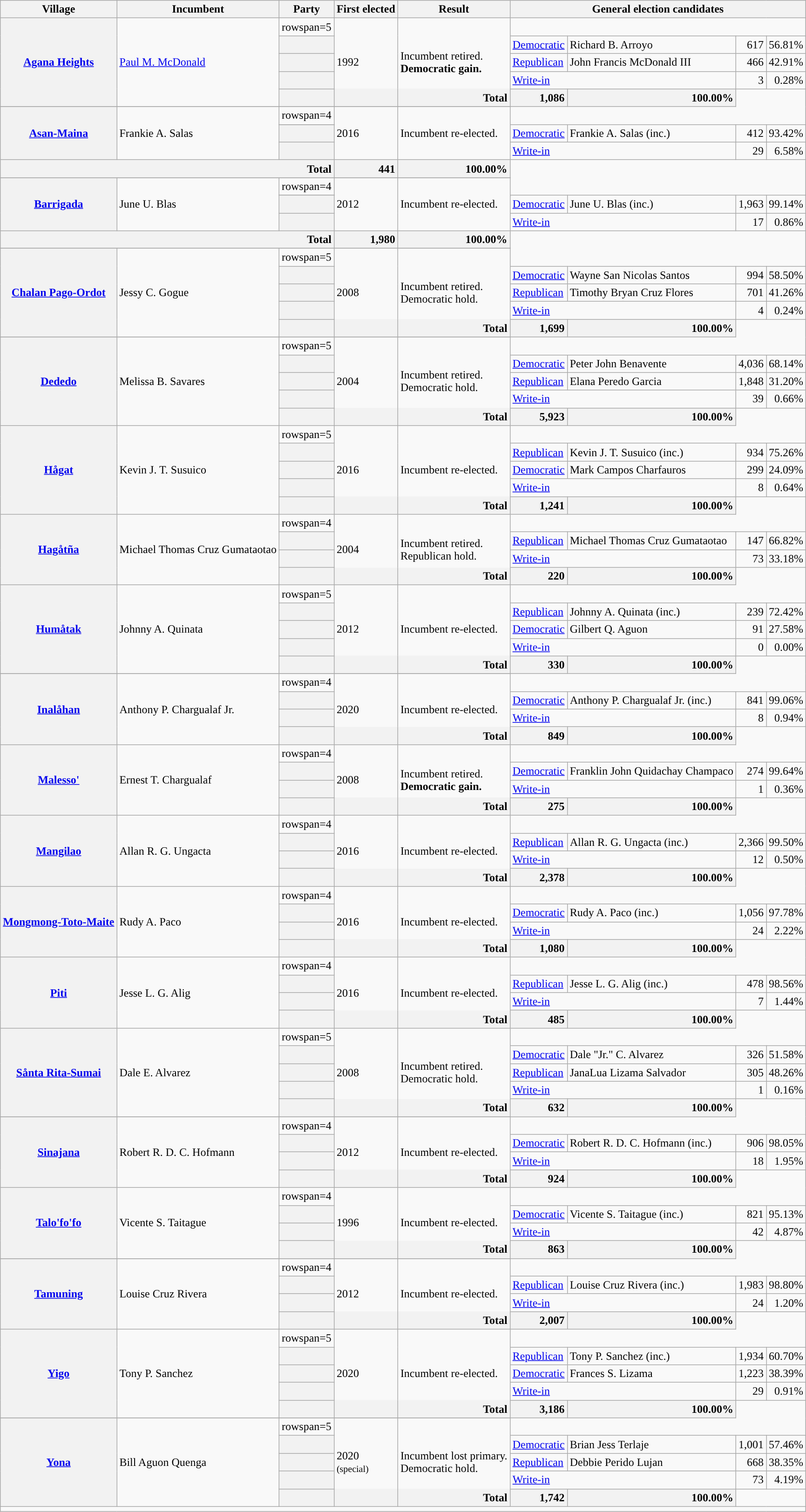<table class="wikitable">
<tr valign=bottom>
<th>Village</th>
<th>Incumbent</th>
<th>Party</th>
<th>First elected</th>
<th>Result</th>
<th colspan=5>General election candidates</th>
</tr>
<tr>
<th rowspan=5><a href='#'>Agana Heights</a></th>
<td rowspan=5><a href='#'>Paul M. McDonald</a></td>
<td>rowspan=5 </td>
<td rowspan=5>1992</td>
<td rowspan=5 >Incumbent retired.<br><strong>Democratic gain.</strong></td>
</tr>
<tr>
<th style="background-color:"></th>
<td style="text-align:left;"><a href='#'>Democratic</a></td>
<td style="text-align:left;">Richard B. Arroyo</td>
<td style="text-align:right;">617</td>
<td style="text-align:right;">56.81%</td>
</tr>
<tr>
<th style="background-color:"></th>
<td style="text-align:left;"><a href='#'>Republican</a></td>
<td style="text-align:left;">John Francis McDonald III</td>
<td style="text-align:right;">466</td>
<td style="text-align:right;">42.91%</td>
</tr>
<tr>
<th style="background-color:"></th>
<td colspan=2 style="text-align:left;"><a href='#'>Write-in</a></td>
<td style="text-align:right;">3</td>
<td style="text-align:right;">0.28%</td>
</tr>
<tr>
<th colspan=3 style="text-align:right;">Total</th>
<th style="text-align:right;">1,086</th>
<th style="text-align:right;">100.00%</th>
</tr>
<tr>
</tr>
<tr>
<th rowspan=4><a href='#'>Asan-Maina</a></th>
<td rowspan=4>Frankie A. Salas</td>
<td>rowspan=4 </td>
<td rowspan=4>2016</td>
<td rowspan=4>Incumbent re-elected.</td>
</tr>
<tr>
</tr>
<tr>
<th style="background-color:"></th>
<td style="text-align:left;"><a href='#'>Democratic</a></td>
<td style="text-align:left;">Frankie A. Salas (inc.)</td>
<td style="text-align:right;">412</td>
<td style="text-align:right;">93.42%</td>
</tr>
<tr>
<th style="background-color:"></th>
<td colspan=2 style="text-align:left;"><a href='#'>Write-in</a></td>
<td style="text-align:right;">29</td>
<td style="text-align:right;">6.58%</td>
</tr>
<tr>
<th colspan=3 style="text-align:right;">Total</th>
<th style="text-align:right;">441</th>
<th style="text-align:right;">100.00%</th>
</tr>
<tr>
</tr>
<tr>
<th rowspan=4><a href='#'>Barrigada</a></th>
<td rowspan=4>June U. Blas</td>
<td>rowspan=4 </td>
<td rowspan=4>2012</td>
<td rowspan=4>Incumbent re-elected.</td>
</tr>
<tr>
</tr>
<tr>
<th style="background-color:"></th>
<td style="text-align:left;"><a href='#'>Democratic</a></td>
<td style="text-align:left;">June U. Blas (inc.)</td>
<td style="text-align:right;">1,963</td>
<td style="text-align:right;">99.14%</td>
</tr>
<tr>
<th style="background-color:"></th>
<td colspan=2 style="text-align:left;"><a href='#'>Write-in</a></td>
<td style="text-align:right;">17</td>
<td style="text-align:right;">0.86%</td>
</tr>
<tr>
<th colspan=3 style="text-align:right;">Total</th>
<th style="text-align:right;">1,980</th>
<th style="text-align:right;">100.00%</th>
</tr>
<tr>
</tr>
<tr>
<th rowspan=5><a href='#'>Chalan Pago-Ordot</a></th>
<td rowspan=5>Jessy C. Gogue</td>
<td>rowspan=5 </td>
<td rowspan=5>2008</td>
<td rowspan=5 >Incumbent retired.<br>Democratic hold.</td>
</tr>
<tr>
<th style="background-color:"></th>
<td style="text-align:left;"><a href='#'>Democratic</a></td>
<td style="text-align:left;">Wayne San Nicolas Santos</td>
<td style="text-align:right;">994</td>
<td style="text-align:right;">58.50%</td>
</tr>
<tr>
<th style="background-color:"></th>
<td style="text-align:left;"><a href='#'>Republican</a></td>
<td style="text-align:left;">Timothy Bryan Cruz Flores</td>
<td style="text-align:right;">701</td>
<td style="text-align:right;">41.26%</td>
</tr>
<tr>
<th style="background-color:"></th>
<td colspan=2 style="text-align:left;"><a href='#'>Write-in</a></td>
<td style="text-align:right;">4</td>
<td style="text-align:right;">0.24%</td>
</tr>
<tr>
<th colspan=3 style="text-align:right;">Total</th>
<th style="text-align:right;">1,699</th>
<th style="text-align:right;">100.00%</th>
</tr>
<tr>
</tr>
<tr>
<th rowspan=5><a href='#'>Dededo</a></th>
<td rowspan=5>Melissa B. Savares</td>
<td>rowspan=5 </td>
<td rowspan=5>2004</td>
<td rowspan=5 >Incumbent retired.<br>Democratic hold.</td>
</tr>
<tr>
<th style="background-color:"></th>
<td style="text-align:left;"><a href='#'>Democratic</a></td>
<td style="text-align:left;">Peter John Benavente</td>
<td style="text-align:right;">4,036</td>
<td style="text-align:right;">68.14%</td>
</tr>
<tr>
<th style="background-color:"></th>
<td style="text-align:left;"><a href='#'>Republican</a></td>
<td style="text-align:left;">Elana Peredo Garcia</td>
<td style="text-align:right;">1,848</td>
<td style="text-align:right;">31.20%</td>
</tr>
<tr>
<th style="background-color:"></th>
<td colspan=2 style="text-align:left;"><a href='#'>Write-in</a></td>
<td style="text-align:right;">39</td>
<td style="text-align:right;">0.66%</td>
</tr>
<tr>
<th colspan=3 style="text-align:right;">Total</th>
<th style="text-align:right;">5,923</th>
<th style="text-align:right;">100.00%</th>
</tr>
<tr>
<th rowspan=5><a href='#'>Hågat</a></th>
<td rowspan=5>Kevin J. T. Susuico</td>
<td>rowspan=5 </td>
<td rowspan=5>2016</td>
<td rowspan=5>Incumbent re-elected.</td>
</tr>
<tr>
<th style="background-color:"></th>
<td style="text-align:left;"><a href='#'>Republican</a></td>
<td style="text-align:left;">Kevin J. T. Susuico (inc.)</td>
<td style="text-align:right;">934</td>
<td style="text-align:right;">75.26%</td>
</tr>
<tr>
<th style="background-color:"></th>
<td style="text-align:left;"><a href='#'>Democratic</a></td>
<td style="text-align:left;">Mark Campos Charfauros</td>
<td style="text-align:right;">299</td>
<td style="text-align:right;">24.09%</td>
</tr>
<tr>
<th style="background-color:"></th>
<td colspan=2 style="text-align:left;"><a href='#'>Write-in</a></td>
<td style="text-align:right;">8</td>
<td style="text-align:right;">0.64%</td>
</tr>
<tr>
<th colspan=3 style="text-align:right;">Total</th>
<th style="text-align:right;">1,241</th>
<th style="text-align:right;">100.00%</th>
</tr>
<tr>
<th rowspan=4><a href='#'>Hagåtña</a></th>
<td rowspan=4>Michael Thomas Cruz Gumataotao</td>
<td>rowspan=4 </td>
<td rowspan=4>2004</td>
<td rowspan=4 >Incumbent retired.<br>Republican hold.</td>
</tr>
<tr>
<th style="background-color:"></th>
<td style="text-align:left;"><a href='#'>Republican</a></td>
<td style="text-align:left;">Michael Thomas Cruz Gumataotao</td>
<td style="text-align:right;">147</td>
<td style="text-align:right;">66.82%</td>
</tr>
<tr>
<th style="background-color:"></th>
<td colspan=2 style="text-align:left;"><a href='#'>Write-in</a></td>
<td style="text-align:right;">73</td>
<td style="text-align:right;">33.18%</td>
</tr>
<tr>
<th colspan=3 style="text-align:right;">Total</th>
<th style="text-align:right;">220</th>
<th style="text-align:right;">100.00%</th>
</tr>
<tr>
<th rowspan=5><a href='#'>Humåtak</a></th>
<td rowspan=5>Johnny A. Quinata</td>
<td>rowspan=5 </td>
<td rowspan=5>2012</td>
<td rowspan=5>Incumbent re-elected.</td>
</tr>
<tr>
<th style="background-color:"></th>
<td style="text-align:left;"><a href='#'>Republican</a></td>
<td style="text-align:left;">Johnny A. Quinata (inc.)</td>
<td style="text-align:right;">239</td>
<td style="text-align:right;">72.42%</td>
</tr>
<tr>
<th style="background-color:"></th>
<td style="text-align:left;"><a href='#'>Democratic</a></td>
<td style="text-align:left;">Gilbert Q. Aguon</td>
<td style="text-align:right;">91</td>
<td style="text-align:right;">27.58%</td>
</tr>
<tr>
<th style="background-color:"></th>
<td colspan=2 style="text-align:left;"><a href='#'>Write-in</a></td>
<td style="text-align:right;">0</td>
<td style="text-align:right;">0.00%</td>
</tr>
<tr>
<th colspan=3 style="text-align:right;">Total</th>
<th style="text-align:right;">330</th>
<th style="text-align:right;">100.00%</th>
</tr>
<tr>
</tr>
<tr>
<th rowspan=4><a href='#'>Inalåhan</a></th>
<td rowspan=4>Anthony P. Chargualaf Jr.</td>
<td>rowspan=4 </td>
<td rowspan=4>2020</td>
<td rowspan=4>Incumbent re-elected.</td>
</tr>
<tr>
<th style="background-color:"></th>
<td style="text-align:left;"><a href='#'>Democratic</a></td>
<td style="text-align:left;">Anthony P. Chargualaf Jr. (inc.)</td>
<td style="text-align:right;">841</td>
<td style="text-align:right;">99.06%</td>
</tr>
<tr>
<th style="background-color:"></th>
<td colspan=2 style="text-align:left;"><a href='#'>Write-in</a></td>
<td style="text-align:right;">8</td>
<td style="text-align:right;">0.94%</td>
</tr>
<tr>
<th colspan=3 style="text-align:right;">Total</th>
<th style="text-align:right;">849</th>
<th style="text-align:right;">100.00%</th>
</tr>
<tr>
<th rowspan=4><a href='#'>Malesso'</a></th>
<td rowspan=4>Ernest T. Chargualaf</td>
<td>rowspan=4 </td>
<td rowspan=4>2008</td>
<td rowspan=4 >Incumbent retired.<br><strong>Democratic gain.</strong></td>
</tr>
<tr>
<th style="background-color:"></th>
<td style="text-align:left;"><a href='#'>Democratic</a></td>
<td style="text-align:left;">Franklin John Quidachay Champaco</td>
<td style="text-align:right;">274</td>
<td style="text-align:right;">99.64%</td>
</tr>
<tr>
<th style="background-color:"></th>
<td colspan=2 style="text-align:left;"><a href='#'>Write-in</a></td>
<td style="text-align:right;">1</td>
<td style="text-align:right;">0.36%</td>
</tr>
<tr>
<th colspan=3 style="text-align:right;">Total</th>
<th style="text-align:right;">275</th>
<th style="text-align:right;">100.00%</th>
</tr>
<tr>
<th rowspan=4><a href='#'>Mangilao</a></th>
<td rowspan=4>Allan R. G. Ungacta</td>
<td>rowspan=4 </td>
<td rowspan=4>2016</td>
<td rowspan=4>Incumbent re-elected.</td>
</tr>
<tr>
<th style="background-color:"></th>
<td style="text-align:left;"><a href='#'>Republican</a></td>
<td style="text-align:left;">Allan R. G. Ungacta (inc.)</td>
<td style="text-align:right;">2,366</td>
<td style="text-align:right;">99.50%</td>
</tr>
<tr>
<th style="background-color:"></th>
<td colspan=2 style="text-align:left;"><a href='#'>Write-in</a></td>
<td style="text-align:right;">12</td>
<td style="text-align:right;">0.50%</td>
</tr>
<tr>
<th colspan=3 style="text-align:right;">Total</th>
<th style="text-align:right;">2,378</th>
<th style="text-align:right;">100.00%</th>
</tr>
<tr>
<th rowspan=4><a href='#'>Mongmong-Toto-Maite</a></th>
<td rowspan=4>Rudy A. Paco</td>
<td>rowspan=4 </td>
<td rowspan=4>2016</td>
<td rowspan=4>Incumbent re-elected.</td>
</tr>
<tr>
<th style="background-color:"></th>
<td style="text-align:left;"><a href='#'>Democratic</a></td>
<td style="text-align:left;">Rudy A. Paco (inc.)</td>
<td style="text-align:right;">1,056</td>
<td style="text-align:right;">97.78%</td>
</tr>
<tr>
<th style="background-color:"></th>
<td colspan=2 style="text-align:left;"><a href='#'>Write-in</a></td>
<td style="text-align:right;">24</td>
<td style="text-align:right;">2.22%</td>
</tr>
<tr>
<th colspan=3 style="text-align:right;">Total</th>
<th style="text-align:right;">1,080</th>
<th style="text-align:right;">100.00%</th>
</tr>
<tr>
<th rowspan=4><a href='#'>Piti</a></th>
<td rowspan=4>Jesse L. G. Alig</td>
<td>rowspan=4 </td>
<td rowspan=4>2016</td>
<td rowspan=4>Incumbent re-elected.</td>
</tr>
<tr>
<th style="background-color:"></th>
<td style="text-align:left;"><a href='#'>Republican</a></td>
<td style="text-align:left;">Jesse L. G. Alig (inc.)</td>
<td style="text-align:right;">478</td>
<td style="text-align:right;">98.56%</td>
</tr>
<tr>
<th style="background-color:"></th>
<td colspan=2 style="text-align:left;"><a href='#'>Write-in</a></td>
<td style="text-align:right;">7</td>
<td style="text-align:right;">1.44%</td>
</tr>
<tr>
<th colspan=3 style="text-align:right;">Total</th>
<th style="text-align:right;">485</th>
<th style="text-align:right;">100.00%</th>
</tr>
<tr>
<th rowspan=5><a href='#'>Sånta Rita-Sumai</a></th>
<td rowspan=5>Dale E. Alvarez</td>
<td>rowspan=5 </td>
<td rowspan=5>2008</td>
<td rowspan=5 >Incumbent retired.<br>Democratic hold.</td>
</tr>
<tr>
<th style="background-color:"></th>
<td style="text-align:left;"><a href='#'>Democratic</a></td>
<td style="text-align:left;">Dale "Jr." C. Alvarez</td>
<td style="text-align:right;">326</td>
<td style="text-align:right;">51.58%</td>
</tr>
<tr>
<th style="background-color:"></th>
<td style="text-align:left;"><a href='#'>Republican</a></td>
<td style="text-align:left;">JanaLua Lizama Salvador</td>
<td style="text-align:right;">305</td>
<td style="text-align:right;">48.26%</td>
</tr>
<tr>
<th style="background-color:"></th>
<td colspan=2 style="text-align:left;"><a href='#'>Write-in</a></td>
<td style="text-align:right;">1</td>
<td style="text-align:right;">0.16%</td>
</tr>
<tr>
<th colspan=3 style="text-align:right;">Total</th>
<th style="text-align:right;">632</th>
<th style="text-align:right;">100.00%</th>
</tr>
<tr>
</tr>
<tr>
<th rowspan=4><a href='#'>Sinajana</a></th>
<td rowspan=4>Robert R. D. C. Hofmann</td>
<td>rowspan=4 </td>
<td rowspan=4>2012</td>
<td rowspan=4>Incumbent re-elected.</td>
</tr>
<tr>
<th style="background-color:"></th>
<td style="text-align:left;"><a href='#'>Democratic</a></td>
<td style="text-align:left;">Robert R. D. C. Hofmann (inc.)</td>
<td style="text-align:right;">906</td>
<td style="text-align:right;">98.05%</td>
</tr>
<tr>
<th style="background-color:"></th>
<td colspan=2 style="text-align:left;"><a href='#'>Write-in</a></td>
<td style="text-align:right;">18</td>
<td style="text-align:right;">1.95%</td>
</tr>
<tr>
<th colspan=3 style="text-align:right;">Total</th>
<th style="text-align:right;">924</th>
<th style="text-align:right;">100.00%</th>
</tr>
<tr>
<th rowspan=4><a href='#'>Talo'fo'fo</a></th>
<td rowspan=4>Vicente S. Taitague</td>
<td>rowspan=4 </td>
<td rowspan=4>1996</td>
<td rowspan=4>Incumbent re-elected.</td>
</tr>
<tr>
<th style="background-color:"></th>
<td style="text-align:left;"><a href='#'>Democratic</a></td>
<td style="text-align:left;">Vicente S. Taitague (inc.)</td>
<td style="text-align:right;">821</td>
<td style="text-align:right;">95.13%</td>
</tr>
<tr>
<th style="background-color:"></th>
<td colspan=2 style="text-align:left;"><a href='#'>Write-in</a></td>
<td style="text-align:right;">42</td>
<td style="text-align:right;">4.87%</td>
</tr>
<tr>
<th colspan=3 style="text-align:right;">Total</th>
<th style="text-align:right;">863</th>
<th style="text-align:right;">100.00%</th>
</tr>
<tr>
</tr>
<tr>
<th rowspan=4><a href='#'>Tamuning</a></th>
<td rowspan=4>Louise Cruz Rivera</td>
<td>rowspan=4 </td>
<td rowspan=4>2012</td>
<td rowspan=4>Incumbent re-elected.</td>
</tr>
<tr>
<th style="background-color:"></th>
<td style="text-align:left;"><a href='#'>Republican</a></td>
<td style="text-align:left;">Louise Cruz Rivera (inc.)</td>
<td style="text-align:right;">1,983</td>
<td style="text-align:right;">98.80%</td>
</tr>
<tr>
<th style="background-color:"></th>
<td colspan=2 style="text-align:left;"><a href='#'>Write-in</a></td>
<td style="text-align:right;">24</td>
<td style="text-align:right;">1.20%</td>
</tr>
<tr>
<th colspan=3 style="text-align:right;">Total</th>
<th style="text-align:right;">2,007</th>
<th style="text-align:right;">100.00%</th>
</tr>
<tr>
<th rowspan=5><a href='#'>Yigo</a></th>
<td rowspan=5>Tony P. Sanchez</td>
<td>rowspan=5 </td>
<td rowspan=5>2020</td>
<td rowspan=5>Incumbent re-elected.</td>
</tr>
<tr>
<th style="background-color:"></th>
<td style="text-align:left;"><a href='#'>Republican</a></td>
<td style="text-align:left;">Tony P. Sanchez (inc.)</td>
<td style="text-align:right;">1,934</td>
<td style="text-align:right;">60.70%</td>
</tr>
<tr>
<th style="background-color:"></th>
<td style="text-align:left;"><a href='#'>Democratic</a></td>
<td style="text-align:left;">Frances S. Lizama</td>
<td style="text-align:right;">1,223</td>
<td style="text-align:right;">38.39%</td>
</tr>
<tr>
<th style="background-color:"></th>
<td colspan=2 style="text-align:left;"><a href='#'>Write-in</a></td>
<td style="text-align:right;">29</td>
<td style="text-align:right;">0.91%</td>
</tr>
<tr>
<th colspan=3 style="text-align:right;">Total</th>
<th style="text-align:right;">3,186</th>
<th style="text-align:right;">100.00%</th>
</tr>
<tr>
</tr>
<tr>
<th rowspan=5><a href='#'>Yona</a></th>
<td rowspan=5>Bill Aguon Quenga</td>
<td>rowspan=5 </td>
<td rowspan=5>2020<br><small>(special)</small></td>
<td rowspan=5 >Incumbent lost primary.<br>Democratic hold.</td>
</tr>
<tr>
<th style="background-color:"></th>
<td style="text-align:left;"><a href='#'>Democratic</a></td>
<td style="text-align:left;">Brian Jess Terlaje</td>
<td style="text-align:right;">1,001</td>
<td style="text-align:right;">57.46%</td>
</tr>
<tr>
<th style="background-color:"></th>
<td style="text-align:left;"><a href='#'>Republican</a></td>
<td style="text-align:left;">Debbie Perido Lujan</td>
<td style="text-align:right;">668</td>
<td style="text-align:right;">38.35%</td>
</tr>
<tr>
<th style="background-color:"></th>
<td colspan=2 style="text-align:left;"><a href='#'>Write-in</a></td>
<td style="text-align:right;">73</td>
<td style="text-align:right;">4.19%</td>
</tr>
<tr>
<th colspan=3 style="text-align:right;">Total</th>
<th style="text-align:right;">1,742</th>
<th style="text-align:right;">100.00%</th>
</tr>
<tr>
<td colspan=11></td>
</tr>
</table>
